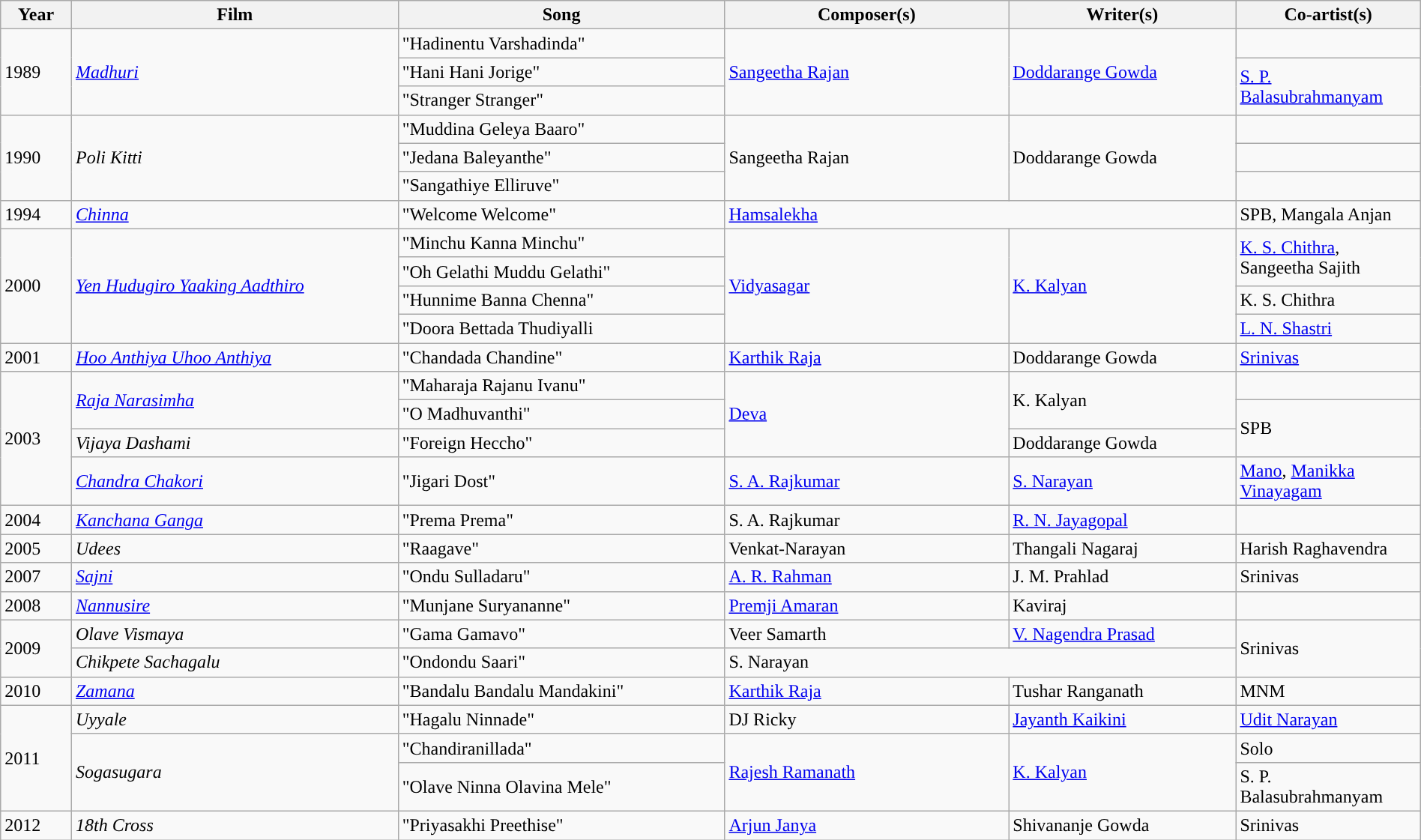<table class="wikitable plainrowheaders" width="100%" textcolor:#000;">
<tr style="background:#b0e0e66;">
<th scope="col" width=5%><strong>Year</strong></th>
<th scope="col" width=23%><strong>Film</strong></th>
<th scope="col" width=23%><strong>Song</strong></th>
<th scope="col" width=20%><strong>Composer(s)</strong></th>
<th scope="col" width=16%><strong>Writer(s)</strong></th>
<th scope="col" width=18%><strong>Co-artist(s)</strong></th>
</tr>
<tr>
<td rowspan="3">1989</td>
<td rowspan="3"><em><a href='#'>Madhuri</a></em></td>
<td>"Hadinentu Varshadinda"</td>
<td rowspan="3"><a href='#'>Sangeetha Rajan</a></td>
<td rowspan="3"><a href='#'>Doddarange Gowda</a></td>
</tr>
<tr>
<td>"Hani Hani Jorige"</td>
<td rowspan="2"><a href='#'>S. P. Balasubrahmanyam</a></td>
</tr>
<tr>
<td>"Stranger Stranger"</td>
</tr>
<tr>
<td rowspan="3">1990</td>
<td rowspan="3"><em>Poli Kitti</em></td>
<td>"Muddina Geleya Baaro"</td>
<td rowspan="3">Sangeetha Rajan</td>
<td rowspan="3">Doddarange Gowda</td>
<td></td>
</tr>
<tr>
<td>"Jedana Baleyanthe"</td>
<td></td>
</tr>
<tr>
<td>"Sangathiye Elliruve"</td>
</tr>
<tr>
<td>1994</td>
<td><em><a href='#'>Chinna</a></em></td>
<td>"Welcome Welcome"</td>
<td colspan="2"><a href='#'>Hamsalekha</a></td>
<td>SPB, Mangala Anjan</td>
</tr>
<tr>
<td rowspan="4">2000</td>
<td rowspan="4"><em><a href='#'>Yen Hudugiro Yaaking Aadthiro</a></em></td>
<td>"Minchu Kanna Minchu"</td>
<td rowspan="4"><a href='#'>Vidyasagar</a></td>
<td rowspan="4"><a href='#'>K. Kalyan</a></td>
<td rowspan="2"><a href='#'>K. S. Chithra</a>, Sangeetha Sajith</td>
</tr>
<tr>
<td>"Oh Gelathi Muddu Gelathi"</td>
</tr>
<tr>
<td>"Hunnime Banna Chenna"</td>
<td>K. S. Chithra</td>
</tr>
<tr>
<td>"Doora Bettada Thudiyalli</td>
<td><a href='#'>L. N. Shastri</a></td>
</tr>
<tr>
<td>2001</td>
<td><em><a href='#'>Hoo Anthiya Uhoo Anthiya</a></em></td>
<td>"Chandada Chandine"</td>
<td><a href='#'>Karthik Raja</a></td>
<td>Doddarange Gowda</td>
<td><a href='#'>Srinivas</a></td>
</tr>
<tr>
<td rowspan="4">2003</td>
<td rowspan="2"><em><a href='#'>Raja Narasimha</a></em></td>
<td>"Maharaja Rajanu Ivanu"</td>
<td rowspan="3"><a href='#'>Deva</a></td>
<td rowspan="2">K. Kalyan</td>
<td></td>
</tr>
<tr>
<td>"O Madhuvanthi"</td>
<td rowspan="2">SPB</td>
</tr>
<tr>
<td><em>Vijaya Dashami</em></td>
<td>"Foreign Heccho"</td>
<td>Doddarange Gowda</td>
</tr>
<tr>
<td><em><a href='#'>Chandra Chakori</a></em></td>
<td>"Jigari Dost"</td>
<td><a href='#'>S. A. Rajkumar</a></td>
<td><a href='#'>S. Narayan</a></td>
<td><a href='#'>Mano</a>, <a href='#'>Manikka Vinayagam</a></td>
</tr>
<tr>
<td>2004</td>
<td><em><a href='#'>Kanchana Ganga</a></em></td>
<td>"Prema Prema"</td>
<td>S. A. Rajkumar</td>
<td><a href='#'>R. N. Jayagopal</a></td>
<td></td>
</tr>
<tr>
<td>2005</td>
<td><em>Udees</em></td>
<td>"Raagave"</td>
<td>Venkat-Narayan</td>
<td>Thangali Nagaraj</td>
<td>Harish Raghavendra</td>
</tr>
<tr>
<td>2007</td>
<td><em><a href='#'>Sajni</a></em></td>
<td>"Ondu Sulladaru"</td>
<td><a href='#'>A. R. Rahman</a></td>
<td>J. M. Prahlad</td>
<td>Srinivas</td>
</tr>
<tr>
<td>2008</td>
<td><em><a href='#'>Nannusire</a></em></td>
<td>"Munjane Suryananne"</td>
<td><a href='#'>Premji Amaran</a></td>
<td>Kaviraj</td>
<td></td>
</tr>
<tr>
<td rowspan="2">2009</td>
<td><em>Olave Vismaya</em></td>
<td>"Gama Gamavo"</td>
<td>Veer Samarth</td>
<td><a href='#'>V. Nagendra Prasad</a></td>
<td rowspan="2">Srinivas</td>
</tr>
<tr>
<td><em>Chikpete Sachagalu</em></td>
<td>"Ondondu Saari"</td>
<td colspan="2">S. Narayan</td>
</tr>
<tr>
<td>2010</td>
<td><em><a href='#'>Zamana</a></em></td>
<td>"Bandalu Bandalu Mandakini"</td>
<td><a href='#'>Karthik Raja</a></td>
<td>Tushar Ranganath</td>
<td>MNM</td>
</tr>
<tr>
<td rowspan="3">2011</td>
<td><em>Uyyale</em></td>
<td>"Hagalu Ninnade"</td>
<td>DJ Ricky</td>
<td><a href='#'>Jayanth Kaikini</a></td>
<td><a href='#'>Udit Narayan</a></td>
</tr>
<tr>
<td rowspan="2"><em>Sogasugara</em></td>
<td>"Chandiranillada"</td>
<td rowspan="2"><a href='#'>Rajesh Ramanath</a></td>
<td rowspan="2"><a href='#'>K. Kalyan</a></td>
<td>Solo</td>
</tr>
<tr>
<td>"Olave Ninna Olavina Mele"</td>
<td>S. P. Balasubrahmanyam</td>
</tr>
<tr>
<td>2012</td>
<td><em>18th Cross</em></td>
<td>"Priyasakhi Preethise"</td>
<td><a href='#'>Arjun Janya</a></td>
<td>Shivananje Gowda</td>
<td>Srinivas</td>
</tr>
</table>
